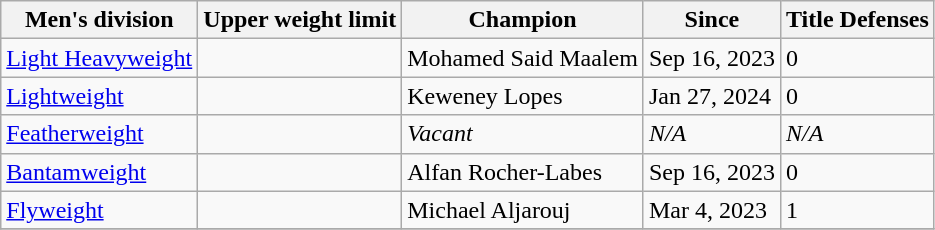<table class="wikitable">
<tr>
<th>Men's division</th>
<th>Upper weight limit</th>
<th>Champion</th>
<th>Since</th>
<th>Title Defenses</th>
</tr>
<tr>
<td><a href='#'>Light Heavyweight</a></td>
<td></td>
<td> Mohamed Said Maalem</td>
<td>Sep 16, 2023</td>
<td>0</td>
</tr>
<tr>
<td><a href='#'>Lightweight</a></td>
<td></td>
<td> Keweney Lopes</td>
<td>Jan 27, 2024</td>
<td>0</td>
</tr>
<tr>
<td><a href='#'>Featherweight</a></td>
<td></td>
<td><em>Vacant</em></td>
<td><em>N/A</em></td>
<td><em>N/A</em></td>
</tr>
<tr>
<td><a href='#'>Bantamweight</a></td>
<td></td>
<td> Alfan Rocher-Labes</td>
<td>Sep 16, 2023</td>
<td>0</td>
</tr>
<tr>
<td><a href='#'>Flyweight</a></td>
<td></td>
<td> Michael Aljarouj</td>
<td>Mar 4, 2023</td>
<td>1</td>
</tr>
<tr>
</tr>
</table>
